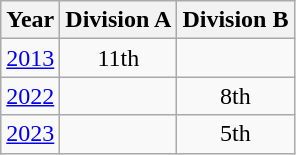<table class="wikitable" style="text-align:center">
<tr>
<th>Year</th>
<th>Division A</th>
<th>Division B</th>
</tr>
<tr>
<td><a href='#'>2013</a></td>
<td>11th</td>
<td></td>
</tr>
<tr>
<td><a href='#'>2022</a></td>
<td></td>
<td>8th</td>
</tr>
<tr>
<td><a href='#'>2023</a></td>
<td></td>
<td>5th</td>
</tr>
</table>
